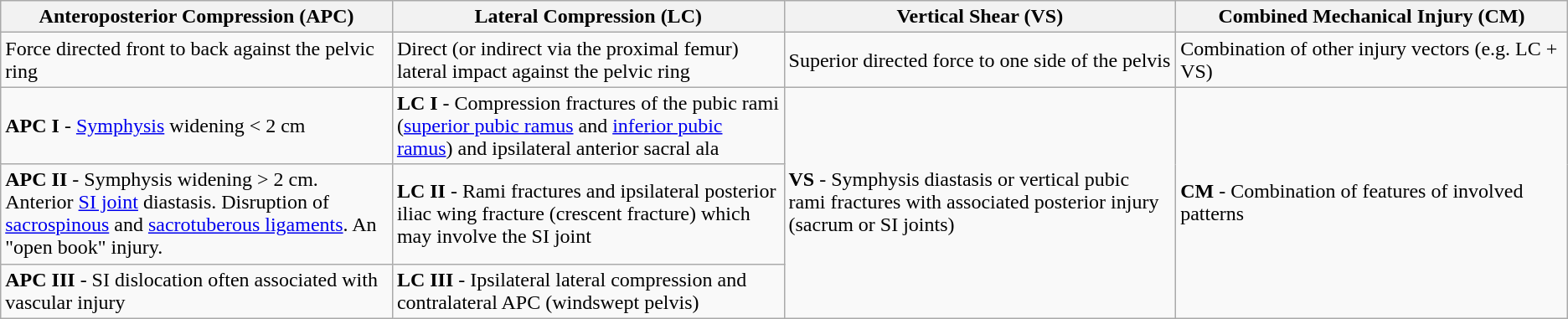<table class="wikitable">
<tr>
<th style="width: 25%;">Anteroposterior Compression (APC)</th>
<th style="width: 25%;">Lateral Compression (LC)</th>
<th style="width: 25%;">Vertical Shear (VS)</th>
<th style="width: 25%;">Combined Mechanical Injury (CM)</th>
</tr>
<tr>
<td>Force directed front to back against the pelvic ring</td>
<td>Direct (or indirect via the proximal femur) lateral impact against the pelvic ring</td>
<td>Superior directed force to one side of the pelvis</td>
<td>Combination of other injury vectors (e.g. LC + VS)</td>
</tr>
<tr>
<td><strong>APC I</strong> - <a href='#'>Symphysis</a> widening < 2 cm</td>
<td><strong>LC I</strong> - Compression fractures of the pubic rami (<a href='#'>superior pubic ramus</a> and <a href='#'>inferior pubic ramus</a>) and ipsilateral anterior sacral ala</td>
<td rowspan="3"><strong>VS</strong> - Symphysis diastasis or vertical pubic rami fractures with associated posterior injury (sacrum or SI joints)</td>
<td rowspan="3"><strong>CM</strong> - Combination of features of involved patterns</td>
</tr>
<tr>
<td><strong>APC II</strong> - Symphysis widening > 2 cm. Anterior <a href='#'>SI joint</a> diastasis.  Disruption of <a href='#'>sacrospinous</a> and <a href='#'>sacrotuberous ligaments</a>. An "open book" injury.</td>
<td><strong>LC II</strong> - Rami fractures and ipsilateral posterior iliac wing fracture (crescent fracture) which may involve the SI joint</td>
</tr>
<tr>
<td><strong>APC III</strong> - SI dislocation often associated with vascular injury</td>
<td><strong>LC III</strong> - Ipsilateral lateral compression and contralateral APC (windswept pelvis)</td>
</tr>
</table>
